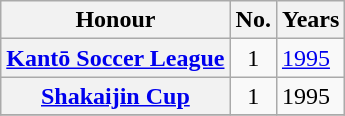<table class="wikitable plainrowheaders">
<tr>
<th scope=col>Honour</th>
<th scope=col>No.</th>
<th scope=col>Years</th>
</tr>
<tr>
<th scope=row><a href='#'>Kantō Soccer League </a></th>
<td align="center">1</td>
<td><a href='#'>1995</a></td>
</tr>
<tr>
<th scope=row><a href='#'>Shakaijin Cup</a></th>
<td align="center">1</td>
<td>1995</td>
</tr>
<tr>
</tr>
</table>
